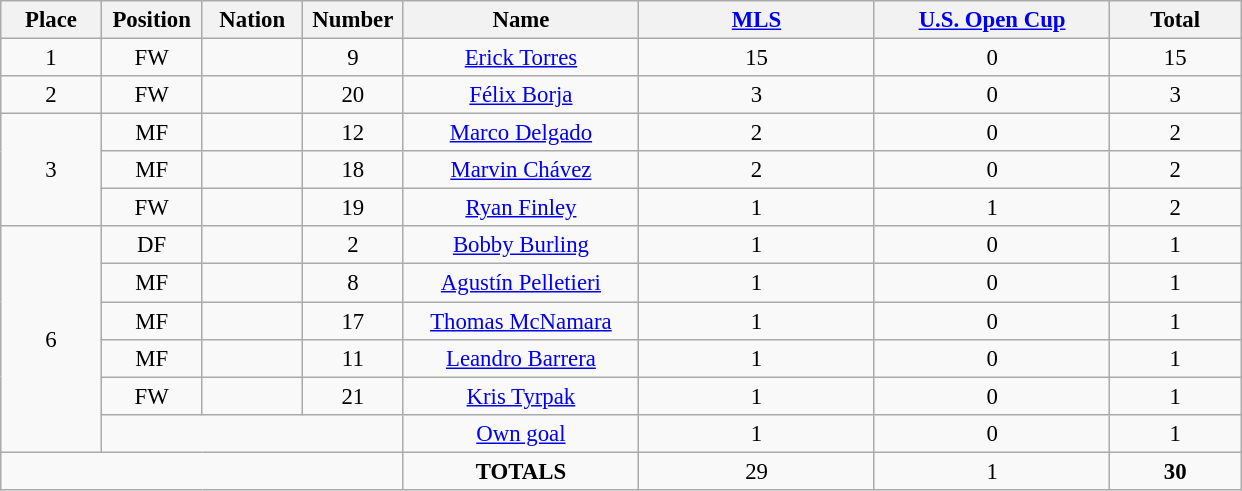<table class="wikitable" style="font-size: 95%; text-align: center;">
<tr>
<th width=60>Place</th>
<th width=60>Position</th>
<th width=60>Nation</th>
<th width=60>Number</th>
<th width=150>Name</th>
<th width=150><a href='#'>MLS</a></th>
<th width=150><a href='#'>U.S. Open Cup</a></th>
<th width=80><strong>Total</strong></th>
</tr>
<tr>
<td>1</td>
<td>FW</td>
<td></td>
<td>9</td>
<td><a href='#'>Erick Torres</a></td>
<td>15</td>
<td>0</td>
<td>15</td>
</tr>
<tr>
<td>2</td>
<td>FW</td>
<td></td>
<td>20</td>
<td><a href='#'>Félix Borja</a></td>
<td>3</td>
<td>0</td>
<td>3</td>
</tr>
<tr>
<td rowspan=3>3</td>
<td>MF</td>
<td></td>
<td>12</td>
<td><a href='#'>Marco Delgado</a></td>
<td>2</td>
<td>0</td>
<td>2</td>
</tr>
<tr>
<td>MF</td>
<td></td>
<td>18</td>
<td><a href='#'>Marvin Chávez</a></td>
<td>2</td>
<td>0</td>
<td>2</td>
</tr>
<tr>
<td>FW</td>
<td></td>
<td>19</td>
<td><a href='#'>Ryan Finley</a></td>
<td>1</td>
<td>1</td>
<td>2</td>
</tr>
<tr>
<td rowspan=6>6</td>
<td>DF</td>
<td></td>
<td>2</td>
<td><a href='#'>Bobby Burling</a></td>
<td>1</td>
<td>0</td>
<td>1</td>
</tr>
<tr>
<td>MF</td>
<td></td>
<td>8</td>
<td><a href='#'>Agustín Pelletieri</a></td>
<td>1</td>
<td>0</td>
<td>1</td>
</tr>
<tr>
<td>MF</td>
<td></td>
<td>17</td>
<td><a href='#'>Thomas McNamara</a></td>
<td>1</td>
<td>0</td>
<td>1</td>
</tr>
<tr>
<td>MF</td>
<td></td>
<td>11</td>
<td><a href='#'>Leandro Barrera</a></td>
<td>1</td>
<td>0</td>
<td>1</td>
</tr>
<tr>
<td>FW</td>
<td></td>
<td>21</td>
<td><a href='#'>Kris Tyrpak</a></td>
<td>1</td>
<td>0</td>
<td>1</td>
</tr>
<tr>
<td colspan=3></td>
<td><a href='#'>Own goal</a></td>
<td>1</td>
<td>0</td>
<td>1</td>
</tr>
<tr>
<td colspan=4></td>
<td><strong>TOTALS</strong></td>
<td>29</td>
<td>1</td>
<td><strong>30</strong></td>
</tr>
</table>
